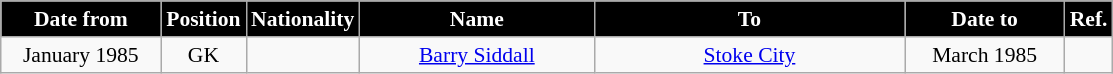<table class="wikitable" style="text-align:center; font-size:90%; ">
<tr>
<th style="background:#000000; color:white; width:100px;">Date from</th>
<th style="background:#000000; color:white; width:50px;">Position</th>
<th style="background:#000000; color:white; width:50px;">Nationality</th>
<th style="background:#000000; color:white; width:150px;">Name</th>
<th style="background:#000000; color:white; width:200px;">To</th>
<th style="background:#000000; color:white; width:100px;">Date to</th>
<th style="background:#000000; color:white; width:25px;">Ref.</th>
</tr>
<tr>
<td>January 1985</td>
<td>GK</td>
<td></td>
<td><a href='#'>Barry Siddall</a></td>
<td><a href='#'>Stoke City</a></td>
<td>March 1985</td>
<td></td>
</tr>
</table>
